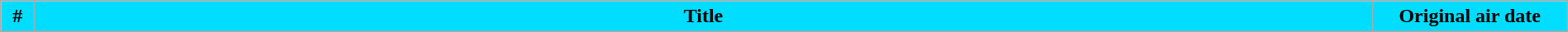<table class="wikitable plainrowheaders" style="width:100%; margin:auto; background:#FFFFFF;">
<tr>
<th style="background-color:#00DDFF;" width="20">#</th>
<th style="background-color:#00DDFF;">Title</th>
<th style="background-color:#00DDFF;" width="150">Original air date<br>































</th>
</tr>
</table>
